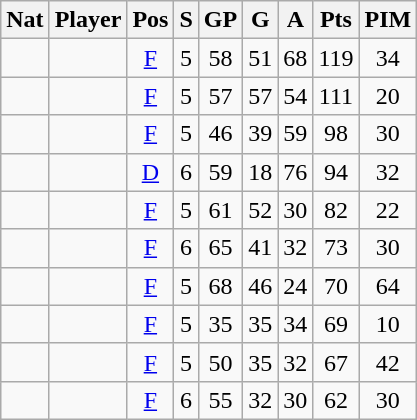<table class="wikitable sortable" style="text-align:center;">
<tr>
<th>Nat</th>
<th>Player</th>
<th>Pos</th>
<th>S</th>
<th>GP</th>
<th>G</th>
<th>A</th>
<th>Pts</th>
<th>PIM</th>
</tr>
<tr>
<td></td>
<td align="left"></td>
<td><a href='#'>F</a></td>
<td>5</td>
<td>58</td>
<td>51</td>
<td>68</td>
<td>119</td>
<td>34</td>
</tr>
<tr>
<td></td>
<td align="left"></td>
<td><a href='#'>F</a></td>
<td>5</td>
<td>57</td>
<td>57</td>
<td>54</td>
<td>111</td>
<td>20</td>
</tr>
<tr>
<td></td>
<td align="left"></td>
<td><a href='#'>F</a></td>
<td>5</td>
<td>46</td>
<td>39</td>
<td>59</td>
<td>98</td>
<td>30</td>
</tr>
<tr>
<td></td>
<td align="left"></td>
<td><a href='#'>D</a></td>
<td>6</td>
<td>59</td>
<td>18</td>
<td>76</td>
<td>94</td>
<td>32</td>
</tr>
<tr>
<td></td>
<td align="left"></td>
<td><a href='#'>F</a></td>
<td>5</td>
<td>61</td>
<td>52</td>
<td>30</td>
<td>82</td>
<td>22</td>
</tr>
<tr>
<td></td>
<td align="left"></td>
<td><a href='#'>F</a></td>
<td>6</td>
<td>65</td>
<td>41</td>
<td>32</td>
<td>73</td>
<td>30</td>
</tr>
<tr>
<td></td>
<td align="left"></td>
<td><a href='#'>F</a></td>
<td>5</td>
<td>68</td>
<td>46</td>
<td>24</td>
<td>70</td>
<td>64</td>
</tr>
<tr>
<td></td>
<td align="left"></td>
<td><a href='#'>F</a></td>
<td>5</td>
<td>35</td>
<td>35</td>
<td>34</td>
<td>69</td>
<td>10</td>
</tr>
<tr>
<td></td>
<td align="left"></td>
<td><a href='#'>F</a></td>
<td>5</td>
<td>50</td>
<td>35</td>
<td>32</td>
<td>67</td>
<td>42</td>
</tr>
<tr>
<td></td>
<td align="left"></td>
<td><a href='#'>F</a></td>
<td>6</td>
<td>55</td>
<td>32</td>
<td>30</td>
<td>62</td>
<td>30</td>
</tr>
</table>
